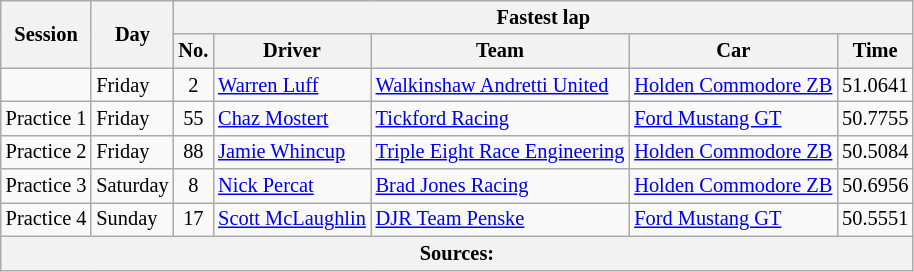<table class="wikitable" style="font-size: 85%">
<tr>
<th rowspan="2">Session</th>
<th rowspan="2">Day</th>
<th colspan="5">Fastest lap</th>
</tr>
<tr>
<th>No.</th>
<th>Driver</th>
<th>Team</th>
<th>Car</th>
<th>Time</th>
</tr>
<tr>
<td></td>
<td>Friday</td>
<td align="center">2</td>
<td> <a href='#'>Warren Luff</a></td>
<td><a href='#'>Walkinshaw Andretti United</a></td>
<td><a href='#'>Holden Commodore ZB</a></td>
<td>51.0641</td>
</tr>
<tr>
<td>Practice 1</td>
<td>Friday</td>
<td align="center">55</td>
<td> <a href='#'>Chaz Mostert</a></td>
<td><a href='#'>Tickford Racing</a></td>
<td><a href='#'>Ford Mustang GT</a></td>
<td>50.7755</td>
</tr>
<tr>
<td>Practice 2</td>
<td>Friday</td>
<td align="center">88</td>
<td> <a href='#'>Jamie Whincup</a></td>
<td><a href='#'>Triple Eight Race Engineering</a></td>
<td><a href='#'>Holden Commodore ZB</a></td>
<td>50.5084</td>
</tr>
<tr>
<td>Practice 3</td>
<td>Saturday</td>
<td align="center">8</td>
<td> <a href='#'>Nick Percat</a></td>
<td><a href='#'>Brad Jones Racing</a></td>
<td><a href='#'>Holden Commodore ZB</a></td>
<td>50.6956</td>
</tr>
<tr>
<td>Practice 4</td>
<td>Sunday</td>
<td align="center">17</td>
<td> <a href='#'>Scott McLaughlin</a></td>
<td><a href='#'>DJR Team Penske</a></td>
<td><a href='#'>Ford Mustang GT</a></td>
<td>50.5551</td>
</tr>
<tr>
<th colspan="7">Sources:</th>
</tr>
</table>
